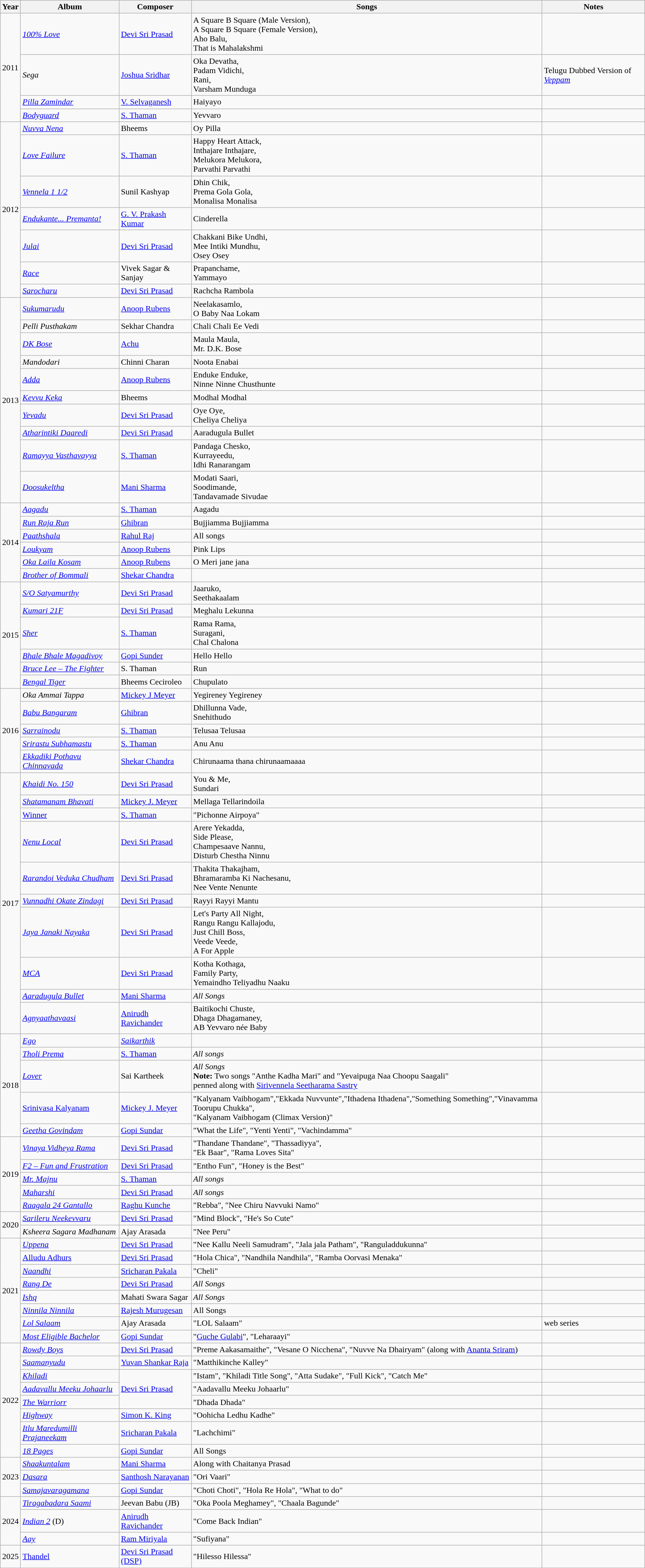<table class="wikitable sortable">
<tr>
<th>Year</th>
<th>Album</th>
<th>Composer</th>
<th>Songs</th>
<th>Notes</th>
</tr>
<tr>
<td rowspan="4">2011</td>
<td><em><a href='#'>100% Love</a></em></td>
<td><a href='#'>Devi Sri Prasad</a></td>
<td>A Square B Square (Male Version),<br>A Square B Square (Female Version),<br>Aho Balu,<br>That is Mahalakshmi</td>
<td></td>
</tr>
<tr>
<td><em>Sega</em></td>
<td><a href='#'>Joshua Sridhar</a></td>
<td>Oka Devatha,<br>Padam Vidichi,<br>Rani,<br>Varsham Munduga</td>
<td>Telugu Dubbed Version of <em><a href='#'>Veppam</a></em></td>
</tr>
<tr>
<td><em><a href='#'>Pilla Zamindar</a></em></td>
<td><a href='#'>V. Selvaganesh</a></td>
<td>Haiyayo</td>
<td></td>
</tr>
<tr>
<td><em><a href='#'>Bodyguard</a></em></td>
<td><a href='#'>S. Thaman</a></td>
<td>Yevvaro</td>
<td></td>
</tr>
<tr>
<td rowspan="7">2012</td>
<td><em><a href='#'>Nuvva Nena</a></em></td>
<td>Bheems</td>
<td>Oy Pilla</td>
<td></td>
</tr>
<tr>
<td><em><a href='#'>Love Failure</a></em></td>
<td><a href='#'>S. Thaman</a></td>
<td>Happy Heart Attack,<br>Inthajare Inthajare,<br>Melukora Melukora,<br>Parvathi Parvathi</td>
<td></td>
</tr>
<tr>
<td><em><a href='#'>Vennela 1 1/2</a></em></td>
<td>Sunil Kashyap</td>
<td>Dhin Chik,<br>Prema Gola Gola,<br>Monalisa Monalisa</td>
<td></td>
</tr>
<tr>
<td><em><a href='#'>Endukante... Premanta!</a></em></td>
<td><a href='#'>G. V. Prakash Kumar</a></td>
<td>Cinderella</td>
<td></td>
</tr>
<tr>
<td><em><a href='#'>Julai</a></em></td>
<td><a href='#'>Devi Sri Prasad</a></td>
<td>Chakkani Bike Undhi,<br>Mee Intiki Mundhu,<br>Osey Osey</td>
<td></td>
</tr>
<tr>
<td><em><a href='#'>Race</a></em></td>
<td>Vivek Sagar & Sanjay</td>
<td>Prapanchame,<br>Yammayo</td>
<td></td>
</tr>
<tr>
<td><em><a href='#'>Sarocharu</a></em></td>
<td><a href='#'>Devi Sri Prasad</a></td>
<td>Rachcha Rambola</td>
<td></td>
</tr>
<tr>
<td rowspan="10">2013</td>
<td><em><a href='#'>Sukumarudu</a></em></td>
<td><a href='#'>Anoop Rubens</a></td>
<td>Neelakasamlo,<br>O Baby Naa Lokam</td>
<td></td>
</tr>
<tr>
<td><em>Pelli Pusthakam</em></td>
<td>Sekhar Chandra</td>
<td>Chali Chali Ee Vedi</td>
<td></td>
</tr>
<tr>
<td><em><a href='#'>DK Bose</a></em></td>
<td><a href='#'>Achu</a></td>
<td>Maula Maula,<br>Mr. D.K. Bose</td>
<td></td>
</tr>
<tr>
<td><em>Mandodari</em></td>
<td>Chinni Charan</td>
<td>Noota Enabai</td>
<td></td>
</tr>
<tr>
<td><em><a href='#'>Adda</a></em></td>
<td><a href='#'>Anoop Rubens</a></td>
<td>Enduke Enduke,<br>Ninne Ninne Chusthunte</td>
<td></td>
</tr>
<tr>
<td><em><a href='#'>Kevvu Keka</a></em></td>
<td>Bheems</td>
<td>Modhal Modhal</td>
<td></td>
</tr>
<tr>
<td><em><a href='#'>Yevadu</a></em></td>
<td><a href='#'>Devi Sri Prasad</a></td>
<td>Oye Oye,<br>Cheliya Cheliya</td>
<td></td>
</tr>
<tr>
<td><em><a href='#'>Atharintiki Daaredi</a></em></td>
<td><a href='#'>Devi Sri Prasad</a></td>
<td>Aaradugula Bullet</td>
<td></td>
</tr>
<tr>
<td><em><a href='#'>Ramayya Vasthavayya</a></em></td>
<td><a href='#'>S. Thaman</a></td>
<td>Pandaga Chesko,<br>Kurrayeedu,<br>Idhi Ranarangam</td>
<td></td>
</tr>
<tr>
<td><em><a href='#'>Doosukeltha</a></em></td>
<td><a href='#'>Mani Sharma</a></td>
<td>Modati Saari,<br>Soodimande,<br>Tandavamade Sivudae</td>
<td></td>
</tr>
<tr>
<td rowspan="6">2014</td>
<td><em><a href='#'>Aagadu</a></em></td>
<td><a href='#'>S. Thaman</a></td>
<td>Aagadu</td>
<td></td>
</tr>
<tr>
<td><em><a href='#'>Run Raja Run</a></em></td>
<td><a href='#'>Ghibran</a></td>
<td>Bujjiamma Bujjiamma</td>
<td></td>
</tr>
<tr>
<td><em><a href='#'>Paathshala</a></em></td>
<td><a href='#'>Rahul Raj</a></td>
<td>All songs</td>
<td></td>
</tr>
<tr>
<td><em><a href='#'>Loukyam</a></em></td>
<td><a href='#'>Anoop Rubens</a></td>
<td>Pink Lips</td>
<td></td>
</tr>
<tr>
<td><em><a href='#'>Oka Laila Kosam</a></em></td>
<td><a href='#'>Anoop Rubens</a></td>
<td>O Meri jane jana</td>
<td></td>
</tr>
<tr>
<td><em><a href='#'>Brother of Bommali</a></em></td>
<td><a href='#'>Shekar Chandra</a></td>
<td></td>
<td></td>
</tr>
<tr>
<td rowspan="6">2015</td>
<td><em><a href='#'>S/O Satyamurthy</a></em></td>
<td><a href='#'>Devi Sri Prasad</a></td>
<td>Jaaruko,<br>Seethakaalam</td>
<td></td>
</tr>
<tr>
<td><em><a href='#'>Kumari 21F</a></em></td>
<td><a href='#'>Devi Sri Prasad</a></td>
<td>Meghalu Lekunna</td>
<td></td>
</tr>
<tr>
<td><em><a href='#'>Sher</a></em></td>
<td><a href='#'>S. Thaman</a></td>
<td>Rama Rama, <br>Suragani, <br>Chal Chalona</td>
<td></td>
</tr>
<tr>
<td><em><a href='#'>Bhale Bhale Magadivoy</a></em></td>
<td><a href='#'>Gopi Sunder</a></td>
<td>Hello Hello</td>
<td></td>
</tr>
<tr>
<td><em><a href='#'>Bruce Lee – The Fighter</a></em></td>
<td>S. Thaman</td>
<td>Run</td>
<td></td>
</tr>
<tr>
<td><em><a href='#'>Bengal Tiger</a></em></td>
<td>Bheems Ceciroleo</td>
<td>Chupulato</td>
<td></td>
</tr>
<tr>
<td rowspan="5">2016</td>
<td><em>Oka Ammai Tappa</em></td>
<td><a href='#'>Mickey J Meyer</a></td>
<td>Yegireney Yegireney</td>
<td></td>
</tr>
<tr>
<td><em><a href='#'>Babu Bangaram</a></em></td>
<td><a href='#'>Ghibran</a></td>
<td>Dhillunna Vade,<br>Snehithudo</td>
<td></td>
</tr>
<tr>
<td><em><a href='#'>Sarrainodu</a></em></td>
<td><a href='#'>S. Thaman</a></td>
<td>Telusaa Telusaa</td>
<td></td>
</tr>
<tr>
<td><em><a href='#'>Srirastu Subhamastu</a></em></td>
<td><a href='#'>S. Thaman</a></td>
<td>Anu Anu</td>
<td></td>
</tr>
<tr>
<td><em><a href='#'>Ekkadiki Pothavu Chinnavada</a></em></td>
<td><a href='#'>Shekar Chandra</a></td>
<td>Chirunaama thana chirunaamaaaa</td>
<td></td>
</tr>
<tr>
<td rowspan="10">2017</td>
<td><em><a href='#'>Khaidi No. 150</a></em></td>
<td><a href='#'>Devi Sri Prasad</a></td>
<td>You & Me, <br>Sundari</td>
<td></td>
</tr>
<tr>
<td><em><a href='#'>Shatamanam Bhavati</a></em></td>
<td><a href='#'>Mickey J. Meyer</a></td>
<td>Mellaga Tellarindoila</td>
<td></td>
</tr>
<tr>
<td><a href='#'>Winner</a></td>
<td><a href='#'>S. Thaman</a></td>
<td>"Pichonne Airpoya"</td>
<td></td>
</tr>
<tr>
<td><em><a href='#'>Nenu Local</a></em></td>
<td><a href='#'>Devi Sri Prasad</a></td>
<td>Arere Yekadda, <br>Side Please, <br>Champesaave Nannu, <br>Disturb Chestha Ninnu</td>
<td></td>
</tr>
<tr>
<td><em><a href='#'>Rarandoi Veduka Chudham</a></em></td>
<td><a href='#'>Devi Sri Prasad</a></td>
<td>Thakita Thakajham, <br>Bhramaramba Ki Nachesanu, <br>Nee Vente Nenunte</td>
<td></td>
</tr>
<tr>
<td><em><a href='#'>Vunnadhi Okate Zindagi</a></em></td>
<td><a href='#'>Devi Sri Prasad</a></td>
<td>Rayyi Rayyi Mantu</td>
<td></td>
</tr>
<tr>
<td><em><a href='#'>Jaya Janaki Nayaka</a></em></td>
<td><a href='#'>Devi Sri Prasad</a></td>
<td>Let's Party All Night, <br>Rangu Rangu Kallajodu, <br>Just Chill Boss, <br>Veede Veede, <br>A For Apple</td>
<td></td>
</tr>
<tr>
<td><a href='#'><em>MCA</em></a></td>
<td><a href='#'>Devi Sri Prasad</a></td>
<td>Kotha Kothaga, <br>Family Party, <br>Yemaindho Teliyadhu Naaku</td>
<td></td>
</tr>
<tr>
<td><em><a href='#'>Aaradugula Bullet</a></em></td>
<td><a href='#'>Mani Sharma</a></td>
<td><em>All Songs</em></td>
<td></td>
</tr>
<tr>
<td><em><a href='#'>Agnyaathavaasi</a></em></td>
<td><a href='#'>Anirudh Ravichander</a></td>
<td>Baitikochi Chuste, <br>Dhaga Dhagamaney, <br>AB Yevvaro née Baby</td>
<td></td>
</tr>
<tr>
<td rowspan="5">2018</td>
<td><em><a href='#'>Ego</a></em></td>
<td><em><a href='#'>Saikarthik</a></em></td>
<td></td>
</tr>
<tr>
<td><em><a href='#'>Tholi Prema</a></em></td>
<td><a href='#'>S. Thaman</a></td>
<td><em>All songs</em></td>
<td></td>
</tr>
<tr>
<td><a href='#'><em>Lover</em></a></td>
<td>Sai Kartheek</td>
<td><em>All Songs</em><br><strong>Note:</strong> Two songs "Anthe Kadha Mari" and "Yevaipuga Naa Choopu Saagali"<br>penned along with <a href='#'>Sirivennela Seetharama Sastry</a></td>
<td></td>
</tr>
<tr>
<td><a href='#'>Srinivasa Kalyanam</a></td>
<td><a href='#'>Mickey J. Meyer</a></td>
<td>"Kalyanam Vaibhogam","Ekkada Nuvvunte","Ithadena Ithadena","Something Something","Vinavamma Toorupu Chukka",<br>"Kalyanam Vaibhogam (Climax Version)"</td>
<td></td>
</tr>
<tr>
<td><em><a href='#'>Geetha Govindam</a></em></td>
<td><a href='#'>Gopi Sundar</a></td>
<td>"What the Life", "Yenti Yenti", "Vachindamma"</td>
</tr>
<tr>
<td rowspan="5">2019</td>
<td><em><a href='#'>Vinaya Vidheya Rama</a></em></td>
<td><a href='#'>Devi Sri Prasad</a></td>
<td>"Thandane Thandane", "Thassadiyya",<br>"Ek Baar", "Rama Loves Sita"</td>
<td></td>
</tr>
<tr>
<td><em><a href='#'>F2 – Fun and Frustration</a></em></td>
<td><a href='#'>Devi Sri Prasad</a></td>
<td>"Entho Fun", "Honey is the Best"</td>
<td></td>
</tr>
<tr>
<td><em><a href='#'>Mr. Majnu</a></em></td>
<td><a href='#'>S. Thaman</a></td>
<td><em>All songs</em></td>
<td></td>
</tr>
<tr>
<td><em><a href='#'>Maharshi</a></em></td>
<td><a href='#'>Devi Sri Prasad</a></td>
<td><em>All songs</em></td>
<td></td>
</tr>
<tr>
<td><em><a href='#'>Raagala 24 Gantallo</a></em></td>
<td><a href='#'>Raghu Kunche</a></td>
<td>"Rebba", "Nee Chiru Navvuki Namo"</td>
<td></td>
</tr>
<tr>
<td rowspan="2">2020</td>
<td><em><a href='#'>Sarileru Neekevvaru</a></em></td>
<td><a href='#'>Devi Sri Prasad</a></td>
<td>"Mind Block", "He's So Cute"</td>
<td></td>
</tr>
<tr>
<td><em>Ksheera Sagara Madhanam</em></td>
<td>Ajay Arasada</td>
<td>"Nee Peru"</td>
<td></td>
</tr>
<tr>
<td rowspan="8">2021</td>
<td><em><a href='#'>Uppena</a></em></td>
<td><a href='#'>Devi Sri Prasad</a></td>
<td>"Nee Kallu Neeli Samudram", "Jala jala Patham", "Ranguladdukunna"</td>
<td></td>
</tr>
<tr>
<td><a href='#'>Alludu Adhurs</a></td>
<td><a href='#'>Devi Sri Prasad</a></td>
<td>"Hola Chica", "Nandhila Nandhila", "Ramba Oorvasi Menaka"</td>
<td></td>
</tr>
<tr>
<td><em><a href='#'>Naandhi</a></em></td>
<td><a href='#'>Sricharan Pakala</a></td>
<td>"Cheli"</td>
<td></td>
</tr>
<tr>
<td><em><a href='#'>Rang De</a></em></td>
<td><a href='#'>Devi Sri Prasad</a></td>
<td><em>All Songs</em></td>
<td></td>
</tr>
<tr>
<td><a href='#'><em>Ishq</em></a></td>
<td>Mahati Swara Sagar</td>
<td><em>All Songs</em></td>
<td></td>
</tr>
<tr>
<td><em><a href='#'>Ninnila Ninnila</a></em></td>
<td><a href='#'>Rajesh Murugesan</a></td>
<td>All Songs</td>
<td></td>
</tr>
<tr>
<td><em><a href='#'>Lol Salaam</a></em></td>
<td>Ajay Arasada</td>
<td>"LOL Salaam"</td>
<td>web series</td>
</tr>
<tr>
<td><em><a href='#'>Most Eligible Bachelor</a></em></td>
<td><a href='#'>Gopi Sundar</a></td>
<td>"<a href='#'>Guche Gulabi</a>", "Leharaayi"</td>
<td></td>
</tr>
<tr>
<td rowspan="8">2022</td>
<td><em><a href='#'>Rowdy Boys</a></em></td>
<td><a href='#'>Devi Sri Prasad</a></td>
<td>"Preme Aakasamaithe", "Vesane O Nicchena", "Nuvve Na Dhairyam" (along with <a href='#'>Ananta Sriram</a>)</td>
<td></td>
</tr>
<tr>
<td><em><a href='#'>Saamanyudu</a></em></td>
<td><a href='#'>Yuvan Shankar Raja</a></td>
<td>"Matthikinche Kalley"</td>
<td></td>
</tr>
<tr>
<td><em><a href='#'>Khiladi</a></em></td>
<td rowspan="3"><a href='#'>Devi Sri Prasad</a></td>
<td>"Istam", "Khiladi Title Song", "Atta Sudake", "Full Kick", "Catch Me"</td>
<td></td>
</tr>
<tr>
<td><a href='#'><em>Aadavallu Meeku Johaarlu</em></a></td>
<td>"Aadavallu Meeku Johaarlu"</td>
<td></td>
</tr>
<tr>
<td><a href='#'><em>The Warriorr</em></a></td>
<td>"Dhada Dhada"</td>
<td></td>
</tr>
<tr>
<td><a href='#'><em>Highway</em></a></td>
<td><a href='#'>Simon K. King</a></td>
<td>"Oohicha Ledhu Kadhe"</td>
<td></td>
</tr>
<tr>
<td><em><a href='#'>Itlu Maredumilli Prajaneekam</a></em></td>
<td><a href='#'>Sricharan Pakala</a></td>
<td>"Lachchimi"</td>
<td></td>
</tr>
<tr>
<td><em><a href='#'>18 Pages</a></em></td>
<td><a href='#'>Gopi Sundar</a></td>
<td>All Songs</td>
<td></td>
</tr>
<tr>
<td rowspan="3">2023</td>
<td><em><a href='#'>Shaakuntalam</a></em></td>
<td><a href='#'>Mani Sharma</a></td>
<td>Along with Chaitanya Prasad</td>
<td></td>
</tr>
<tr>
<td><em><a href='#'>Dasara</a></em></td>
<td><a href='#'>Santhosh Narayanan</a></td>
<td>"Ori Vaari"</td>
<td></td>
</tr>
<tr>
<td><em><a href='#'>Samajavaragamana</a></em></td>
<td><a href='#'>Gopi Sundar</a></td>
<td>"Choti Choti", "Hola Re Hola", "What to do"</td>
</tr>
<tr>
<td rowspan="3">2024</td>
<td><em><a href='#'>Tiragabadara Saami</a></em></td>
<td>Jeevan Babu (JB)</td>
<td>"Oka Poola Meghamey", "Chaala Bagunde"</td>
<td></td>
</tr>
<tr>
<td><em><a href='#'>Indian 2</a></em> (D)</td>
<td><a href='#'>Anirudh Ravichander</a></td>
<td>"Come Back Indian"</td>
<td></td>
</tr>
<tr>
<td><a href='#'><em>Aay</em></a></td>
<td><a href='#'>Ram Miriyala</a></td>
<td>"Sufiyana"</td>
<td></td>
</tr>
<tr>
<td>2025</td>
<td><a href='#'>Thandel</a></td>
<td><a href='#'>Devi Sri Prasad (DSP)</a></td>
<td>"Hilesso Hilessa"</td>
</tr>
</table>
